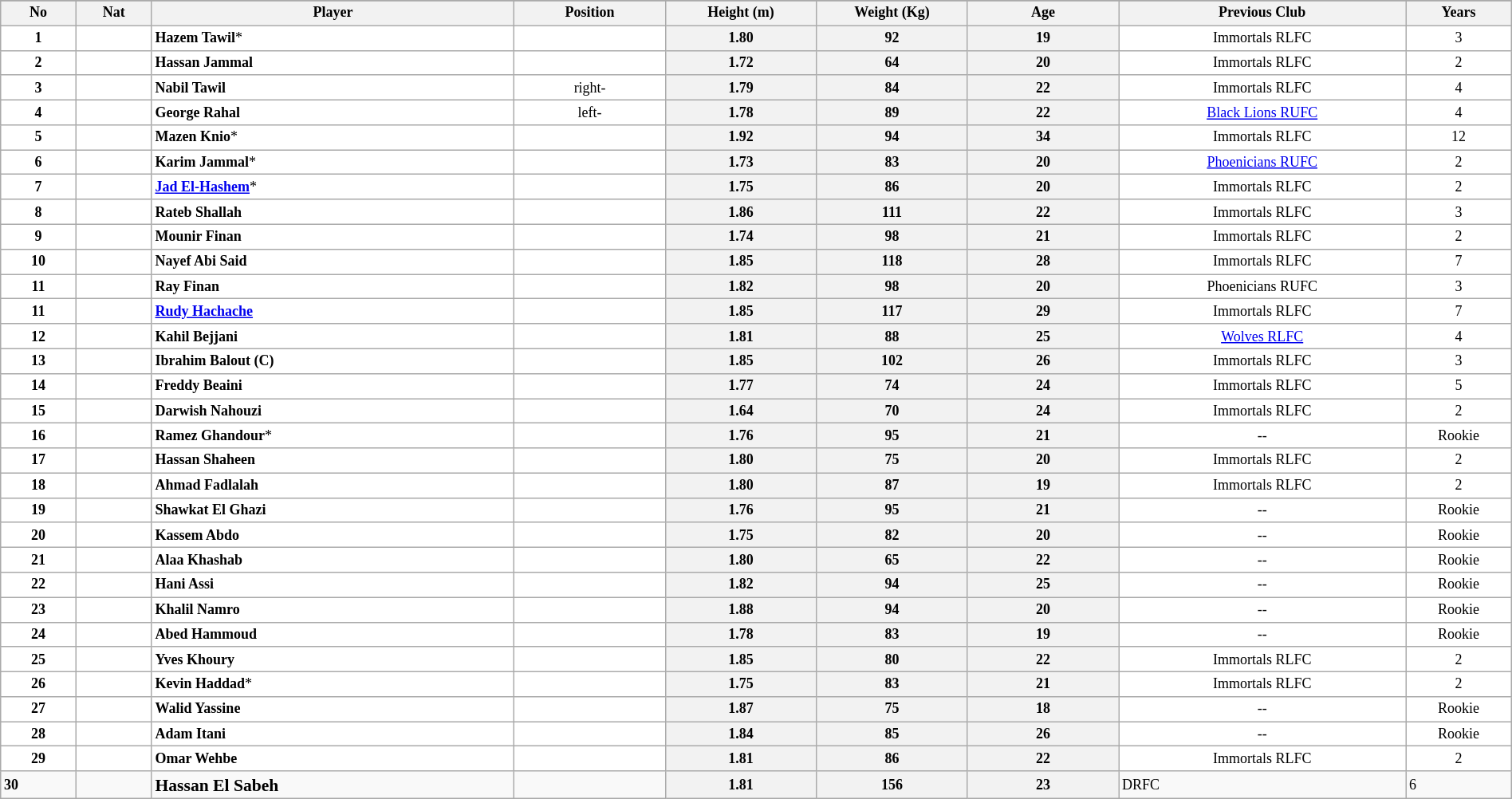<table class="wikitable sortable" width="100%" style="font-size:75%">
<tr bgcolor="#efefef">
</tr>
<tr bgcolor="#efefef">
<th width=5%>No</th>
<th width=5%>Nat</th>
<th !width=41%>Player</th>
<th width=10%>Position</th>
<th width=10%>Height (m)</th>
<th width=10%>Weight (Kg)</th>
<th width=3%>Age</th>
<th width=19%>Previous Club</th>
<th width=7%>Years</th>
</tr>
<tr bgcolor=#FFFFFF>
<td align=center><strong>1</strong></td>
<td align=center></td>
<td><strong> Hazem Tawil</strong>*</td>
<td align=center></td>
<th width=10%>1.80</th>
<th width=10%>92</th>
<th width=10%>19</th>
<td align=center>Immortals RLFC</td>
<td align=center>3</td>
</tr>
<tr bgcolor=#FFFFFF>
<td align=center><strong>2</strong></td>
<td align=center></td>
<td><strong> Hassan Jammal</strong></td>
<td align=center></td>
<th width=10%>1.72</th>
<th width=10%>64</th>
<th width=10%>20</th>
<td align=center>Immortals RLFC</td>
<td align=center>2</td>
</tr>
<tr bgcolor=#FFFFFF>
<td align=center><strong>3</strong></td>
<td align=center></td>
<td><strong> Nabil Tawil</strong></td>
<td align=center>right-</td>
<th width=10%>1.79</th>
<th width=10%>84</th>
<th width=10%>22</th>
<td align=center>Immortals RLFC</td>
<td align=center>4</td>
</tr>
<tr bgcolor=#FFFFFF>
<td align=center><strong>4</strong></td>
<td align=center></td>
<td><strong> George Rahal</strong></td>
<td align=center>left-</td>
<th width=10%>1.78</th>
<th width=10%>89</th>
<th width=10%>22</th>
<td align=center><a href='#'>Black Lions RUFC</a></td>
<td align=center>4</td>
</tr>
<tr bgcolor=#FFFFFF>
<td align=center><strong>5</strong></td>
<td align=center></td>
<td><strong> Mazen Knio</strong>*</td>
<td align=center></td>
<th width=10%>1.92</th>
<th width=10%>94</th>
<th width=10%>34</th>
<td align=center>Immortals RLFC</td>
<td align=center>12</td>
</tr>
<tr bgcolor=#FFFFFF>
<td align=center><strong>6</strong></td>
<td align=center></td>
<td><strong> Karim Jammal</strong>*</td>
<td align=center></td>
<th width=10%>1.73</th>
<th width=10%>83</th>
<th width=10%>20</th>
<td align=center><a href='#'>Phoenicians RUFC</a></td>
<td align=center>2</td>
</tr>
<tr bgcolor=#FFFFFF>
<td align=center><strong>7</strong></td>
<td align=center></td>
<td><strong> <a href='#'>Jad El-Hashem</a></strong>*</td>
<td align=center></td>
<th width=10%>1.75</th>
<th width=10%>86</th>
<th width=10%>20</th>
<td align=center>Immortals RLFC</td>
<td align=center>2</td>
</tr>
<tr bgcolor=#FFFFFF>
<td align=center><strong>8</strong></td>
<td align=center></td>
<td><strong> Rateb Shallah</strong></td>
<td align=center></td>
<th width=10%>1.86</th>
<th width=10%>111</th>
<th width=10%>22</th>
<td align=center>Immortals RLFC</td>
<td align=center>3</td>
</tr>
<tr bgcolor=#FFFFFF>
<td align=center><strong>9</strong></td>
<td align=center></td>
<td><strong> Mounir Finan</strong></td>
<td align=center></td>
<th width=10%>1.74</th>
<th width=10%>98</th>
<th width=10%>21</th>
<td align=center>Immortals RLFC</td>
<td align=center>2</td>
</tr>
<tr bgcolor=#FFFFFF>
<td align=center><strong>10</strong></td>
<td align=center></td>
<td><strong> Nayef Abi Said</strong></td>
<td align=center></td>
<th width=10%>1.85</th>
<th width=10%>118</th>
<th width=10%>28</th>
<td align=center>Immortals RLFC</td>
<td align=center>7</td>
</tr>
<tr bgcolor=#FFFFFF>
<td align=center><strong>11</strong></td>
<td align=center></td>
<td><strong> Ray Finan</strong></td>
<td align=center></td>
<th width=10%>1.82</th>
<th width=10%>98</th>
<th width=10%>20</th>
<td align=center>Phoenicians RUFC</td>
<td align=center>3</td>
</tr>
<tr bgcolor=#FFFFFF>
<td align=center><strong>11</strong></td>
<td align=center></td>
<td><strong> <a href='#'>Rudy Hachache</a></strong></td>
<td align=center></td>
<th width=10%>1.85</th>
<th width=10%>117</th>
<th width=10%>29</th>
<td align=center>Immortals RLFC</td>
<td align=center>7</td>
</tr>
<tr bgcolor=#FFFFFF>
<td align=center><strong>12</strong></td>
<td align=center></td>
<td><strong> Kahil Bejjani</strong></td>
<td align=center></td>
<th width=10%>1.81</th>
<th width=10%>88</th>
<th width=10%>25</th>
<td align=center><a href='#'>Wolves RLFC</a></td>
<td align=center>4</td>
</tr>
<tr bgcolor=#FFFFFF>
<td align=center><strong>13</strong></td>
<td align=center></td>
<td><strong> Ibrahim Balout (C)</strong></td>
<td align=center></td>
<th width=10%>1.85</th>
<th width=10%>102</th>
<th width=10%>26</th>
<td align=center>Immortals RLFC</td>
<td align=center>3</td>
</tr>
<tr bgcolor=#FFFFFF>
<td align=center><strong>14</strong></td>
<td align=center></td>
<td><strong> Freddy Beaini</strong></td>
<td align=center></td>
<th width=10%>1.77</th>
<th width=10%>74</th>
<th width=10%>24</th>
<td align=center>Immortals RLFC</td>
<td align=center>5</td>
</tr>
<tr bgcolor=#FFFFFF>
<td align=center><strong>15</strong></td>
<td align=center></td>
<td><strong> Darwish Nahouzi</strong></td>
<td align=center></td>
<th width=10%>1.64</th>
<th width=10%>70</th>
<th width=10%>24</th>
<td align=center>Immortals RLFC</td>
<td align=center>2</td>
</tr>
<tr bgcolor=#FFFFFF>
<td align=center><strong>16</strong></td>
<td align=center></td>
<td><strong> Ramez Ghandour</strong>*</td>
<td align=center></td>
<th width=10%>1.76</th>
<th width=10%>95</th>
<th width=10%>21</th>
<td align=center>--</td>
<td align=center>Rookie</td>
</tr>
<tr bgcolor=#FFFFFF>
<td align=center><strong>17</strong></td>
<td align=center></td>
<td><strong> Hassan Shaheen</strong></td>
<td align=center></td>
<th width=10%>1.80</th>
<th width=10%>75</th>
<th width=10%>20</th>
<td align=center>Immortals RLFC</td>
<td align=center>2</td>
</tr>
<tr bgcolor=#FFFFFF>
<td align=center><strong>18</strong></td>
<td align=center></td>
<td><strong> Ahmad Fadlalah</strong></td>
<td align=center></td>
<th width=10%>1.80</th>
<th width=10%>87</th>
<th width=10%>19</th>
<td align=center>Immortals RLFC</td>
<td align=center>2</td>
</tr>
<tr bgcolor=#FFFFFF>
<td align=center><strong>19</strong></td>
<td align=center></td>
<td><strong> Shawkat El Ghazi</strong></td>
<td align=center></td>
<th width=10%>1.76</th>
<th width=10%>95</th>
<th width=10%>21</th>
<td align=center>--</td>
<td align=center>Rookie</td>
</tr>
<tr bgcolor=#FFFFFF>
<td align=center><strong>20</strong></td>
<td align=center></td>
<td><strong> Kassem Abdo</strong></td>
<td align=center></td>
<th width=10%>1.75</th>
<th width=10%>82</th>
<th width=10%>20</th>
<td align=center>--</td>
<td align=center>Rookie</td>
</tr>
<tr bgcolor=#FFFFFF>
<td align=center><strong>21</strong></td>
<td align=center></td>
<td><strong> Alaa Khashab</strong></td>
<td align=center></td>
<th width=10%>1.80</th>
<th width=10%>65</th>
<th width=10%>22</th>
<td align=center>--</td>
<td align=center>Rookie</td>
</tr>
<tr bgcolor=#FFFFFF>
<td align=center><strong>22</strong></td>
<td align=center></td>
<td><strong> Hani Assi</strong></td>
<td align=center></td>
<th width=10%>1.82</th>
<th width=10%>94</th>
<th width=10%>25</th>
<td align=center>--</td>
<td align=center>Rookie</td>
</tr>
<tr bgcolor=#FFFFFF>
<td align=center><strong>23</strong></td>
<td align=center></td>
<td><strong> Khalil Namro</strong></td>
<td align=center></td>
<th width=10%>1.88</th>
<th width=10%>94</th>
<th width=10%>20</th>
<td align=center>--</td>
<td align=center>Rookie</td>
</tr>
<tr bgcolor=#FFFFFF>
<td align=center><strong>24</strong></td>
<td align=center></td>
<td><strong> Abed Hammoud</strong></td>
<td align=center></td>
<th width=10%>1.78</th>
<th width=10%>83</th>
<th width=10%>19</th>
<td align=center>--</td>
<td align=center>Rookie</td>
</tr>
<tr bgcolor=#FFFFFF>
<td align=center><strong>25</strong></td>
<td align=center></td>
<td><strong> Yves Khoury</strong></td>
<td align=center></td>
<th width=10%>1.85</th>
<th width=10%>80</th>
<th width=10%>22</th>
<td align=center>Immortals RLFC</td>
<td align=center>2</td>
</tr>
<tr bgcolor=#FFFFFF>
<td align=center><strong>26</strong></td>
<td align=center></td>
<td><strong> Kevin Haddad</strong>*</td>
<td align=center></td>
<th width=10%>1.75</th>
<th width=10%>83</th>
<th width=10%>21</th>
<td align=center>Immortals RLFC</td>
<td align=center>2</td>
</tr>
<tr bgcolor=#FFFFFF>
<td align=center><strong>27</strong></td>
<td align=center></td>
<td><strong>Walid Yassine</strong></td>
<td align=center></td>
<th width=10%>1.87</th>
<th width=10%>75</th>
<th width=10%>18</th>
<td align=center>--</td>
<td align=center>Rookie</td>
</tr>
<tr bgcolor=#FFFFFF>
<td align=center><strong>28</strong></td>
<td align=center></td>
<td><strong> Adam Itani</strong></td>
<td align=center></td>
<th width=10%>1.84</th>
<th width=10%>85</th>
<th width=10%>26</th>
<td align=center>--</td>
<td align=center>Rookie</td>
</tr>
<tr bgcolor=#FFFFFF>
<td align=center><strong>29</strong></td>
<td align=center></td>
<td><strong> Omar Wehbe</strong></td>
<td align=center></td>
<th width=10%>1.81</th>
<th width=10%>86</th>
<th width=10%>22</th>
<td align=center>Immortals RLFC</td>
<td align=center>2</td>
</tr>
<tr>
<td><strong>30</strong></td>
<td></td>
<td><strong><big>Hassan El Sabeh</big></strong></td>
<td></td>
<th>1.81</th>
<th>156</th>
<th>23</th>
<td>DRFC</td>
<td>6</td>
</tr>
</table>
